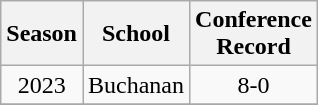<table class="wikitable sortable" style="text-align:center">
<tr>
<th>Season</th>
<th>School</th>
<th>Conference<br>Record</th>
</tr>
<tr>
<td>2023</td>
<td>Buchanan</td>
<td>8-0</td>
</tr>
<tr>
</tr>
</table>
